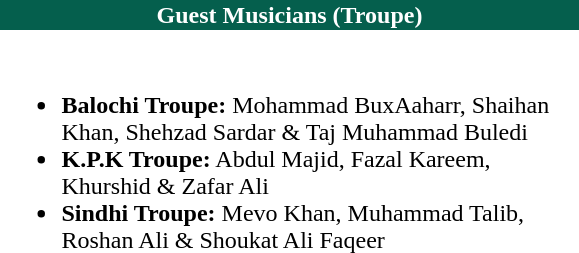<table style="border-spacing: 6px; border: 0px;">
<tr>
<th style="color:white; width:24em; background:#055F4D; text-align:center">Guest Musicians (Troupe)</th>
</tr>
<tr>
<td colspan="2"><br><ul><li><strong>Balochi Troupe: </strong>Mohammad BuxAaharr, Shaihan Khan, Shehzad Sardar & Taj Muhammad Buledi</li><li><strong>K.P.K Troupe:</strong> Abdul Majid, Fazal Kareem, Khurshid & Zafar Ali</li><li><strong>Sindhi Troupe:</strong> Mevo Khan, Muhammad Talib, Roshan Ali & Shoukat Ali Faqeer</li></ul></td>
</tr>
</table>
